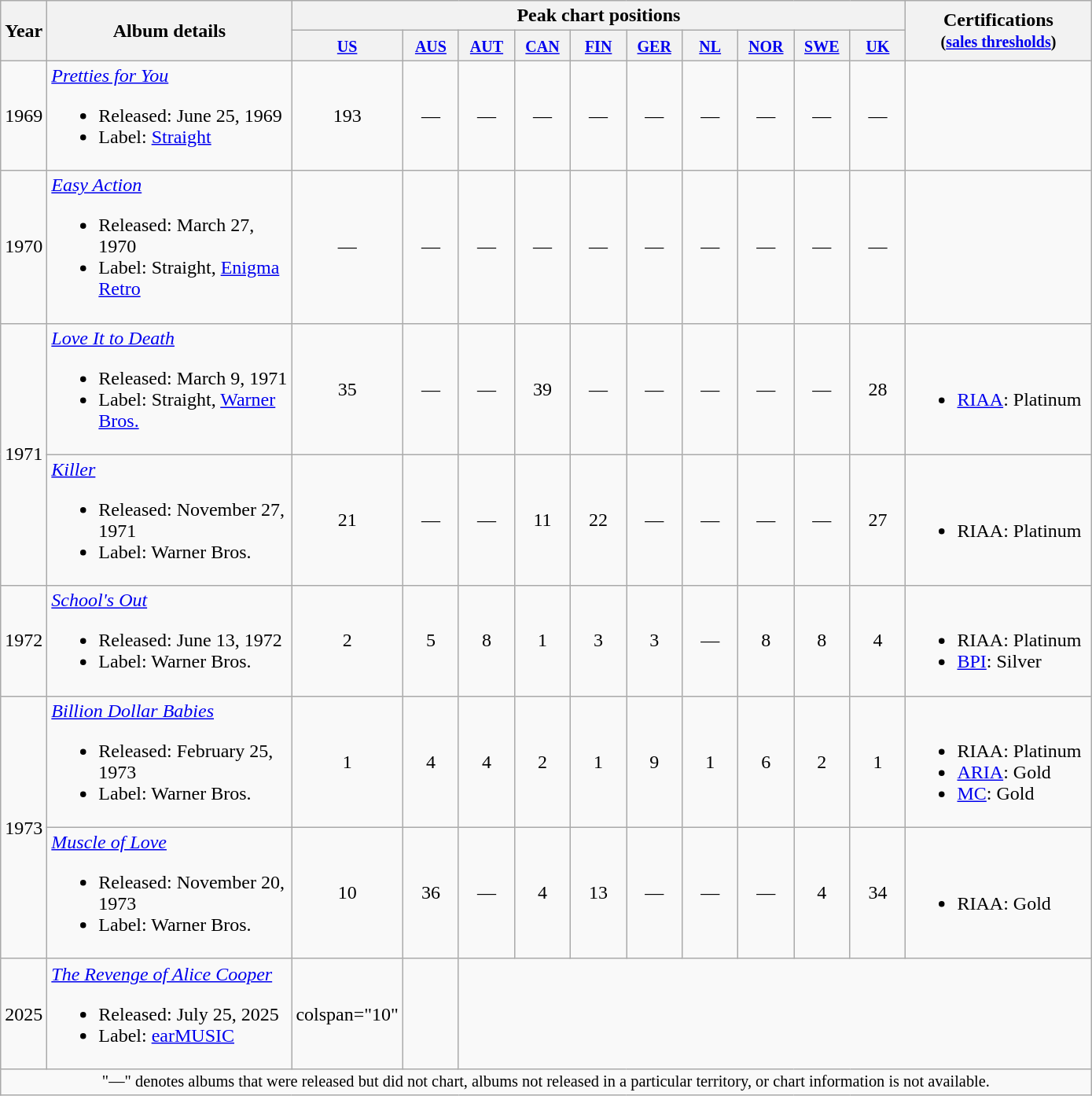<table class="wikitable">
<tr>
<th rowspan="2">Year</th>
<th rowspan="2" style="width:200px;">Album details</th>
<th colspan="10">Peak chart positions</th>
<th rowspan="2" style="width:150px;">Certifications<br><small>(<a href='#'>sales thresholds</a>)</small></th>
</tr>
<tr>
<th style="width:40px;"><small><a href='#'>US</a></small><br></th>
<th style="width:40px;"><small><a href='#'>AUS</a></small><br></th>
<th style="width:40px;"><small><a href='#'>AUT</a></small><br></th>
<th style="width:40px;"><small><a href='#'>CAN</a></small><br></th>
<th style="width:40px;"><small><a href='#'>FIN</a></small><br></th>
<th style="width:40px;"><small><a href='#'>GER</a></small><br></th>
<th style="width:40px;"><small><a href='#'>NL</a></small><br></th>
<th style="width:40px;"><small><a href='#'>NOR</a></small><br></th>
<th style="width:40px;"><small><a href='#'>SWE</a></small><br></th>
<th style="width:40px;"><small><a href='#'>UK</a></small><br></th>
</tr>
<tr>
<td>1969</td>
<td><em><a href='#'>Pretties for You</a></em><br><ul><li>Released: June 25, 1969</li><li>Label: <a href='#'>Straight</a></li></ul></td>
<td style="text-align:center;">193</td>
<td style="text-align:center;">—</td>
<td style="text-align:center;">—</td>
<td style="text-align:center;">—</td>
<td style="text-align:center;">—</td>
<td style="text-align:center;">—</td>
<td style="text-align:center;">—</td>
<td style="text-align:center;">—</td>
<td style="text-align:center;">—</td>
<td style="text-align:center;">—</td>
<td></td>
</tr>
<tr>
<td>1970</td>
<td><em><a href='#'>Easy Action</a></em><br><ul><li>Released: March 27, 1970</li><li>Label: Straight, <a href='#'>Enigma Retro</a></li></ul></td>
<td style="text-align:center;">—</td>
<td style="text-align:center;">—</td>
<td style="text-align:center;">—</td>
<td style="text-align:center;">—</td>
<td style="text-align:center;">—</td>
<td style="text-align:center;">—</td>
<td style="text-align:center;">—</td>
<td style="text-align:center;">—</td>
<td style="text-align:center;">—</td>
<td style="text-align:center;">—</td>
<td></td>
</tr>
<tr>
<td rowspan="2">1971</td>
<td><em><a href='#'>Love It to Death</a></em><br><ul><li>Released: March 9, 1971</li><li>Label: Straight, <a href='#'>Warner Bros.</a></li></ul></td>
<td style="text-align:center;">35</td>
<td style="text-align:center;">—</td>
<td style="text-align:center;">—</td>
<td style="text-align:center;">39</td>
<td style="text-align:center;">—</td>
<td style="text-align:center;">—</td>
<td style="text-align:center;">—</td>
<td style="text-align:center;">—</td>
<td style="text-align:center;">—</td>
<td style="text-align:center;">28</td>
<td><br><ul><li><a href='#'>RIAA</a>: Platinum</li></ul></td>
</tr>
<tr>
<td><em><a href='#'>Killer</a></em><br><ul><li>Released: November 27, 1971</li><li>Label: Warner Bros.</li></ul></td>
<td style="text-align:center;">21</td>
<td style="text-align:center;">—</td>
<td style="text-align:center;">—</td>
<td style="text-align:center;">11</td>
<td style="text-align:center;">22</td>
<td style="text-align:center;">—</td>
<td style="text-align:center;">—</td>
<td style="text-align:center;">—</td>
<td style="text-align:center;">—</td>
<td style="text-align:center;">27</td>
<td><br><ul><li>RIAA: Platinum</li></ul></td>
</tr>
<tr>
<td>1972</td>
<td><em><a href='#'>School's Out</a></em><br><ul><li>Released: June 13, 1972</li><li>Label: Warner Bros.</li></ul></td>
<td style="text-align:center;">2</td>
<td style="text-align:center;">5</td>
<td style="text-align:center;">8</td>
<td style="text-align:center;">1</td>
<td style="text-align:center;">3</td>
<td style="text-align:center;">3</td>
<td style="text-align:center;">—</td>
<td style="text-align:center;">8</td>
<td style="text-align:center;">8</td>
<td style="text-align:center;">4</td>
<td><br><ul><li>RIAA: Platinum</li><li><a href='#'>BPI</a>: Silver</li></ul></td>
</tr>
<tr>
<td rowspan="2">1973</td>
<td><em><a href='#'>Billion Dollar Babies</a></em><br><ul><li>Released: February 25, 1973</li><li>Label: Warner Bros.</li></ul></td>
<td style="text-align:center;">1</td>
<td style="text-align:center;">4</td>
<td style="text-align:center;">4</td>
<td style="text-align:center;">2</td>
<td style="text-align:center;">1</td>
<td style="text-align:center;">9</td>
<td style="text-align:center;">1</td>
<td style="text-align:center;">6</td>
<td style="text-align:center;">2</td>
<td style="text-align:center;">1</td>
<td><br><ul><li>RIAA: Platinum</li><li><a href='#'>ARIA</a>: Gold</li><li><a href='#'>MC</a>: Gold</li></ul></td>
</tr>
<tr>
<td><em><a href='#'>Muscle of Love</a></em><br><ul><li>Released: November 20, 1973</li><li>Label: Warner Bros.</li></ul></td>
<td style="text-align:center;">10</td>
<td style="text-align:center;">36</td>
<td style="text-align:center;">—</td>
<td style="text-align:center;">4</td>
<td style="text-align:center;">13</td>
<td style="text-align:center;">—</td>
<td style="text-align:center;">—</td>
<td style="text-align:center;">—</td>
<td style="text-align:center;">4</td>
<td style="text-align:center;">34</td>
<td><br><ul><li>RIAA: Gold</li></ul></td>
</tr>
<tr>
<td>2025</td>
<td><em><a href='#'>The Revenge of Alice Cooper</a></em><br><ul><li>Released: July 25, 2025</li><li>Label: <a href='#'>earMUSIC</a></li></ul></td>
<td>colspan="10" </td>
<td></td>
</tr>
<tr>
<td colspan="23" style="text-align:center; font-size:85%;">"—" denotes albums that were released but did not chart, albums not released in a particular territory, or chart information is not available.</td>
</tr>
</table>
